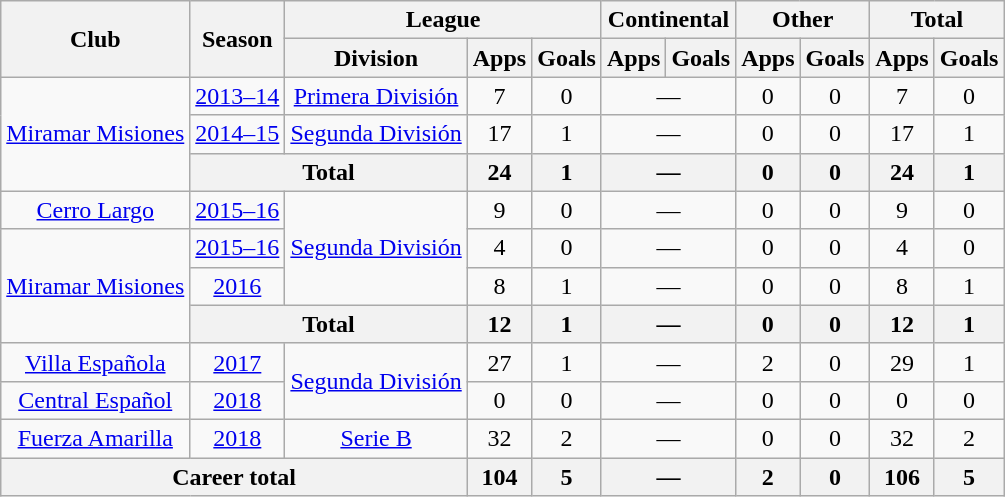<table class="wikitable" style="text-align:center">
<tr>
<th rowspan="2">Club</th>
<th rowspan="2">Season</th>
<th colspan="3">League</th>
<th colspan="2">Continental</th>
<th colspan="2">Other</th>
<th colspan="2">Total</th>
</tr>
<tr>
<th>Division</th>
<th>Apps</th>
<th>Goals</th>
<th>Apps</th>
<th>Goals</th>
<th>Apps</th>
<th>Goals</th>
<th>Apps</th>
<th>Goals</th>
</tr>
<tr>
<td rowspan="3"><a href='#'>Miramar Misiones</a></td>
<td><a href='#'>2013–14</a></td>
<td rowspan="1"><a href='#'>Primera División</a></td>
<td>7</td>
<td>0</td>
<td colspan="2">—</td>
<td>0</td>
<td>0</td>
<td>7</td>
<td>0</td>
</tr>
<tr>
<td><a href='#'>2014–15</a></td>
<td rowspan="1"><a href='#'>Segunda División</a></td>
<td>17</td>
<td>1</td>
<td colspan="2">—</td>
<td>0</td>
<td>0</td>
<td>17</td>
<td>1</td>
</tr>
<tr>
<th colspan="2">Total</th>
<th>24</th>
<th>1</th>
<th colspan="2">—</th>
<th>0</th>
<th>0</th>
<th>24</th>
<th>1</th>
</tr>
<tr>
<td rowspan="1"><a href='#'>Cerro Largo</a></td>
<td><a href='#'>2015–16</a></td>
<td rowspan="3"><a href='#'>Segunda División</a></td>
<td>9</td>
<td>0</td>
<td colspan="2">—</td>
<td>0</td>
<td>0</td>
<td>9</td>
<td>0</td>
</tr>
<tr>
<td rowspan="3"><a href='#'>Miramar Misiones</a></td>
<td><a href='#'>2015–16</a></td>
<td>4</td>
<td>0</td>
<td colspan="2">—</td>
<td>0</td>
<td>0</td>
<td>4</td>
<td>0</td>
</tr>
<tr>
<td><a href='#'>2016</a></td>
<td>8</td>
<td>1</td>
<td colspan="2">—</td>
<td>0</td>
<td>0</td>
<td>8</td>
<td>1</td>
</tr>
<tr>
<th colspan="2">Total</th>
<th>12</th>
<th>1</th>
<th colspan="2">—</th>
<th>0</th>
<th>0</th>
<th>12</th>
<th>1</th>
</tr>
<tr>
<td rowspan="1"><a href='#'>Villa Española</a></td>
<td><a href='#'>2017</a></td>
<td rowspan="2"><a href='#'>Segunda División</a></td>
<td>27</td>
<td>1</td>
<td colspan="2">—</td>
<td>2</td>
<td>0</td>
<td>29</td>
<td>1</td>
</tr>
<tr>
<td rowspan="1"><a href='#'>Central Español</a></td>
<td><a href='#'>2018</a></td>
<td>0</td>
<td>0</td>
<td colspan="2">—</td>
<td>0</td>
<td>0</td>
<td>0</td>
<td>0</td>
</tr>
<tr>
<td rowspan="1"><a href='#'>Fuerza Amarilla</a></td>
<td><a href='#'>2018</a></td>
<td rowspan="1"><a href='#'>Serie B</a></td>
<td>32</td>
<td>2</td>
<td colspan="2">—</td>
<td>0</td>
<td>0</td>
<td>32</td>
<td>2</td>
</tr>
<tr>
<th colspan="3">Career total</th>
<th>104</th>
<th>5</th>
<th colspan="2">—</th>
<th>2</th>
<th>0</th>
<th>106</th>
<th>5</th>
</tr>
</table>
